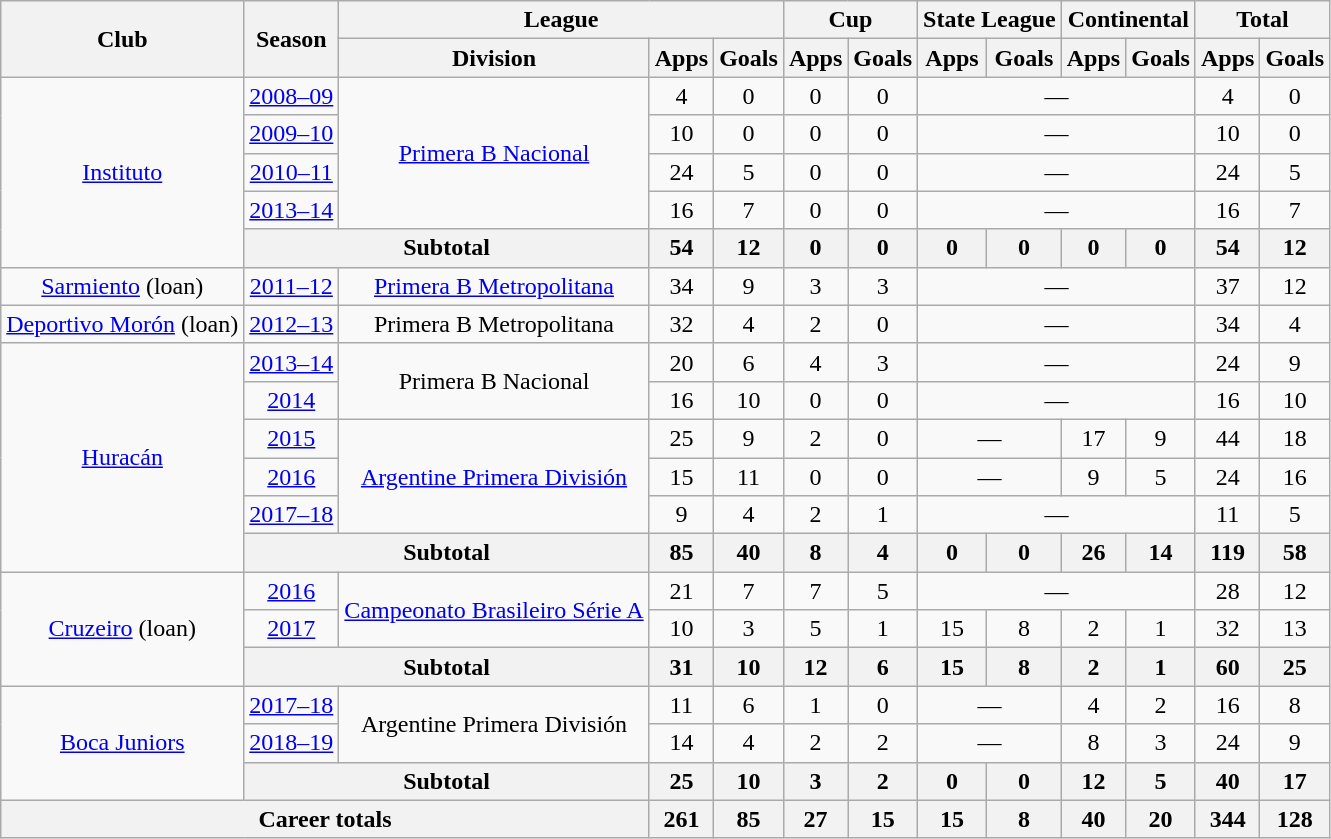<table class="wikitable" style="text-align:center">
<tr>
<th rowspan="2">Club</th>
<th rowspan="2">Season</th>
<th colspan="3">League</th>
<th colspan="2">Cup</th>
<th colspan="2">State League</th>
<th colspan="2">Continental</th>
<th colspan="2">Total</th>
</tr>
<tr>
<th>Division</th>
<th>Apps</th>
<th>Goals</th>
<th>Apps</th>
<th>Goals</th>
<th>Apps</th>
<th>Goals</th>
<th>Apps</th>
<th>Goals</th>
<th>Apps</th>
<th>Goals</th>
</tr>
<tr>
<td rowspan=5><a href='#'>Instituto</a></td>
<td><a href='#'>2008–09</a></td>
<td rowspan=4><a href='#'>Primera B Nacional</a></td>
<td>4</td>
<td>0</td>
<td>0</td>
<td>0</td>
<td colspan=4>—</td>
<td>4</td>
<td>0</td>
</tr>
<tr>
<td><a href='#'>2009–10</a></td>
<td>10</td>
<td>0</td>
<td>0</td>
<td>0</td>
<td colspan=4>—</td>
<td>10</td>
<td>0</td>
</tr>
<tr>
<td><a href='#'>2010–11</a></td>
<td>24</td>
<td>5</td>
<td>0</td>
<td>0</td>
<td colspan=4>—</td>
<td>24</td>
<td>5</td>
</tr>
<tr>
<td><a href='#'>2013–14</a></td>
<td>16</td>
<td>7</td>
<td>0</td>
<td>0</td>
<td colspan=4>—</td>
<td>16</td>
<td>7</td>
</tr>
<tr>
<th colspan=2>Subtotal</th>
<th>54</th>
<th>12</th>
<th>0</th>
<th>0</th>
<th>0</th>
<th>0</th>
<th>0</th>
<th>0</th>
<th>54</th>
<th>12</th>
</tr>
<tr>
<td><a href='#'>Sarmiento</a> (loan)</td>
<td><a href='#'>2011–12</a></td>
<td><a href='#'>Primera B Metropolitana</a></td>
<td>34</td>
<td>9</td>
<td>3</td>
<td>3</td>
<td colspan=4>—</td>
<td>37</td>
<td>12</td>
</tr>
<tr>
<td><a href='#'>Deportivo Morón</a> (loan)</td>
<td><a href='#'>2012–13</a></td>
<td>Primera B Metropolitana</td>
<td>32</td>
<td>4</td>
<td>2</td>
<td>0</td>
<td colspan=4>—</td>
<td>34</td>
<td>4</td>
</tr>
<tr>
<td rowspan=6><a href='#'>Huracán</a></td>
<td><a href='#'>2013–14</a></td>
<td rowspan=2>Primera B Nacional</td>
<td>20</td>
<td>6</td>
<td>4</td>
<td>3</td>
<td colspan=4>—</td>
<td>24</td>
<td>9</td>
</tr>
<tr>
<td><a href='#'>2014</a></td>
<td>16</td>
<td>10</td>
<td>0</td>
<td>0</td>
<td colspan=4>—</td>
<td>16</td>
<td>10</td>
</tr>
<tr>
<td><a href='#'>2015</a></td>
<td rowspan=3><a href='#'>Argentine Primera División</a></td>
<td>25</td>
<td>9</td>
<td>2</td>
<td>0</td>
<td colspan=2>—</td>
<td>17</td>
<td>9</td>
<td>44</td>
<td>18</td>
</tr>
<tr>
<td><a href='#'>2016</a></td>
<td>15</td>
<td>11</td>
<td>0</td>
<td>0</td>
<td colspan=2>—</td>
<td>9</td>
<td>5</td>
<td>24</td>
<td>16</td>
</tr>
<tr>
<td><a href='#'>2017–18</a></td>
<td>9</td>
<td>4</td>
<td>2</td>
<td>1</td>
<td colspan=4>—</td>
<td>11</td>
<td>5</td>
</tr>
<tr>
<th colspan=2>Subtotal</th>
<th>85</th>
<th>40</th>
<th>8</th>
<th>4</th>
<th>0</th>
<th>0</th>
<th>26</th>
<th>14</th>
<th>119</th>
<th>58</th>
</tr>
<tr>
<td rowspan=3><a href='#'>Cruzeiro</a> (loan)</td>
<td><a href='#'>2016</a></td>
<td rowspan=2><a href='#'>Campeonato Brasileiro Série A</a></td>
<td>21</td>
<td>7</td>
<td>7</td>
<td>5</td>
<td colspan=4>—</td>
<td>28</td>
<td>12</td>
</tr>
<tr>
<td><a href='#'>2017</a></td>
<td>10</td>
<td>3</td>
<td>5</td>
<td>1</td>
<td>15</td>
<td>8</td>
<td>2</td>
<td>1</td>
<td>32</td>
<td>13</td>
</tr>
<tr>
<th colspan=2>Subtotal</th>
<th>31</th>
<th>10</th>
<th>12</th>
<th>6</th>
<th>15</th>
<th>8</th>
<th>2</th>
<th>1</th>
<th>60</th>
<th>25</th>
</tr>
<tr>
<td rowspan=3><a href='#'>Boca Juniors</a></td>
<td><a href='#'>2017–18</a></td>
<td rowspan=2>Argentine Primera División</td>
<td>11</td>
<td>6</td>
<td>1</td>
<td>0</td>
<td colspan=2>—</td>
<td>4</td>
<td>2</td>
<td>16</td>
<td>8</td>
</tr>
<tr>
<td><a href='#'>2018–19</a></td>
<td>14</td>
<td>4</td>
<td>2</td>
<td>2</td>
<td colspan=2>—</td>
<td>8</td>
<td>3</td>
<td>24</td>
<td>9</td>
</tr>
<tr>
<th colspan=2>Subtotal</th>
<th>25</th>
<th>10</th>
<th>3</th>
<th>2</th>
<th>0</th>
<th>0</th>
<th>12</th>
<th>5</th>
<th>40</th>
<th>17</th>
</tr>
<tr>
<th colspan=3>Career totals</th>
<th>261</th>
<th>85</th>
<th>27</th>
<th>15</th>
<th>15</th>
<th>8</th>
<th>40</th>
<th>20</th>
<th>344</th>
<th>128</th>
</tr>
</table>
